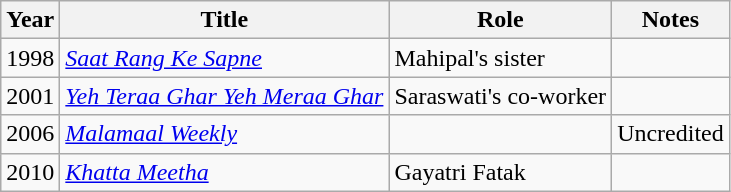<table class="wikitable sortable">
<tr>
<th scope="col">Year</th>
<th scope="col">Title</th>
<th scope="col">Role</th>
<th scope="col" class="unsortable">Notes</th>
</tr>
<tr>
<td>1998</td>
<td><em><a href='#'>Saat Rang Ke Sapne</a></em></td>
<td>Mahipal's sister</td>
<td></td>
</tr>
<tr>
<td>2001</td>
<td><em><a href='#'>Yeh Teraa Ghar Yeh Meraa Ghar</a></em></td>
<td>Saraswati's co-worker</td>
<td></td>
</tr>
<tr>
<td>2006</td>
<td><em><a href='#'>Malamaal Weekly</a></em></td>
<td></td>
<td>Uncredited</td>
</tr>
<tr>
<td>2010</td>
<td><em><a href='#'>Khatta Meetha</a></em></td>
<td>Gayatri Fatak</td>
<td></td>
</tr>
</table>
